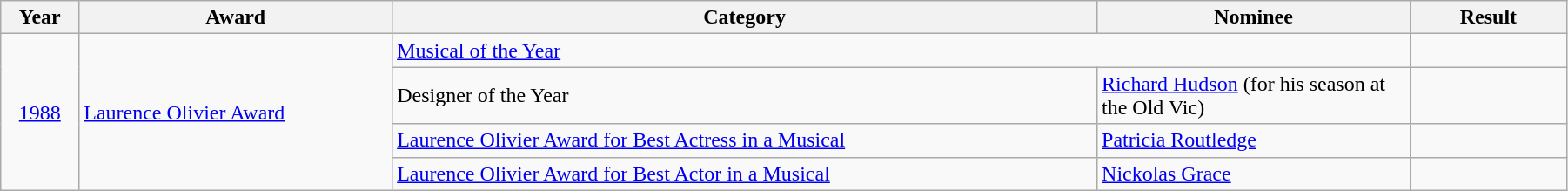<table class="wikitable" style="width:95%;">
<tr>
<th style="width:5%;">Year</th>
<th style="width:20%;">Award</th>
<th style="width:45%;">Category</th>
<th style="width:20%;">Nominee</th>
<th style="width:10%;">Result</th>
</tr>
<tr>
<td rowspan="4" style="text-align:center;"><a href='#'>1988</a></td>
<td rowspan="4"><a href='#'>Laurence Olivier Award</a></td>
<td colspan="2"><a href='#'>Musical of the Year</a></td>
<td></td>
</tr>
<tr>
<td>Designer of the Year</td>
<td><a href='#'>Richard Hudson</a> (for his season at the Old Vic)</td>
<td></td>
</tr>
<tr>
<td><a href='#'>Laurence Olivier Award for Best Actress in a Musical</a></td>
<td><a href='#'>Patricia Routledge</a></td>
<td></td>
</tr>
<tr>
<td><a href='#'>Laurence Olivier Award for Best Actor in a Musical</a></td>
<td><a href='#'>Nickolas Grace</a></td>
<td></td>
</tr>
</table>
